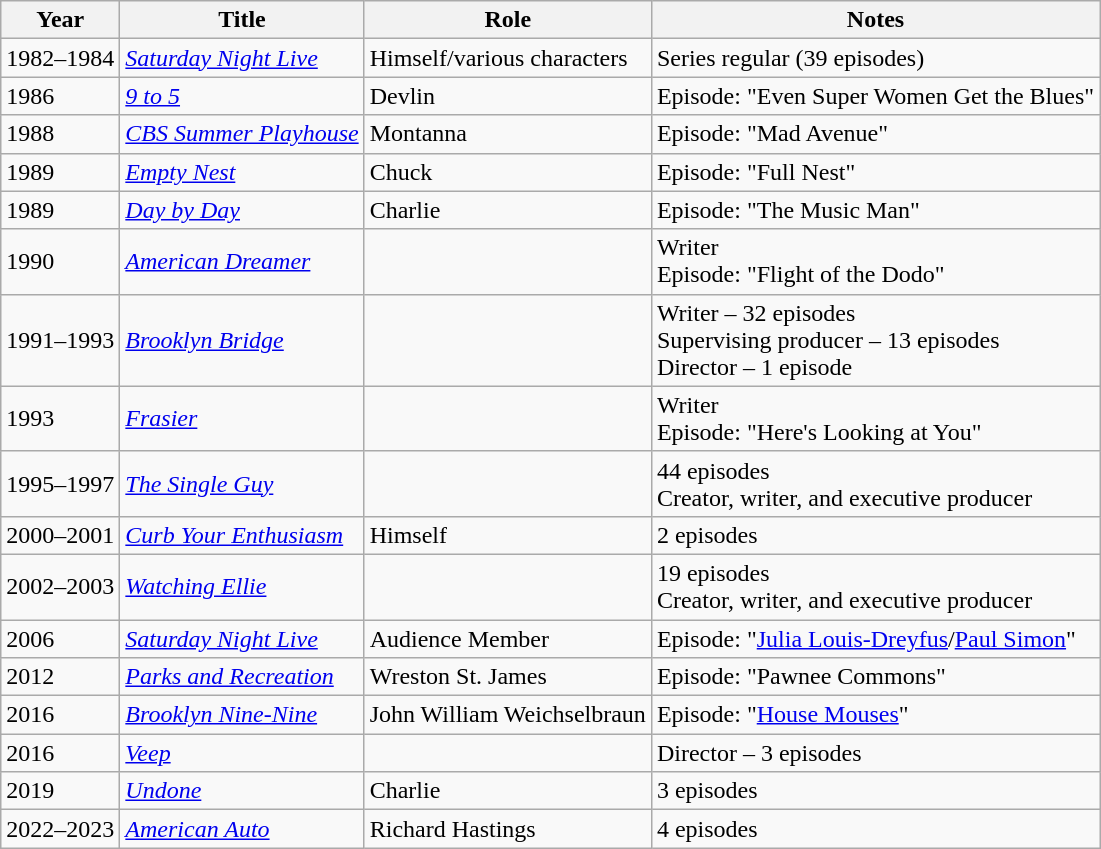<table class="wikitable sortable">
<tr>
<th>Year</th>
<th>Title</th>
<th>Role</th>
<th class="unsortable">Notes</th>
</tr>
<tr>
<td>1982–1984</td>
<td><em><a href='#'>Saturday Night Live</a></em></td>
<td>Himself/various characters</td>
<td>Series regular (39 episodes)</td>
</tr>
<tr>
<td>1986</td>
<td><em><a href='#'>9 to 5</a></em></td>
<td>Devlin</td>
<td>Episode: "Even Super Women Get the Blues"</td>
</tr>
<tr>
<td>1988</td>
<td><em><a href='#'>CBS Summer Playhouse</a></em></td>
<td>Montanna</td>
<td>Episode: "Mad Avenue"</td>
</tr>
<tr>
<td>1989</td>
<td><em><a href='#'>Empty Nest</a></em></td>
<td>Chuck</td>
<td>Episode: "Full Nest"</td>
</tr>
<tr>
<td>1989</td>
<td><em><a href='#'>Day by Day</a></em></td>
<td>Charlie</td>
<td>Episode: "The Music Man"</td>
</tr>
<tr>
<td>1990</td>
<td><em><a href='#'>American Dreamer</a></em></td>
<td></td>
<td>Writer<br>Episode: "Flight of the Dodo"</td>
</tr>
<tr>
<td>1991–1993</td>
<td><em><a href='#'>Brooklyn Bridge</a></em></td>
<td></td>
<td>Writer – 32 episodes<br>Supervising producer – 13 episodes<br>Director – 1 episode</td>
</tr>
<tr>
<td>1993</td>
<td><em><a href='#'>Frasier</a></em></td>
<td></td>
<td>Writer<br>Episode: "Here's Looking at You"</td>
</tr>
<tr>
<td>1995–1997</td>
<td><em><a href='#'>The Single Guy</a></em></td>
<td></td>
<td>44 episodes<br>Creator, writer, and executive producer</td>
</tr>
<tr>
<td>2000–2001</td>
<td><em><a href='#'>Curb Your Enthusiasm</a></em></td>
<td>Himself</td>
<td>2 episodes</td>
</tr>
<tr>
<td>2002–2003</td>
<td><em><a href='#'>Watching Ellie</a></em></td>
<td></td>
<td>19 episodes<br>Creator, writer, and executive producer</td>
</tr>
<tr>
<td>2006</td>
<td><em><a href='#'>Saturday Night Live</a></em></td>
<td>Audience Member</td>
<td>Episode: "<a href='#'>Julia Louis-Dreyfus</a>/<a href='#'>Paul Simon</a>"</td>
</tr>
<tr>
<td>2012</td>
<td><em><a href='#'>Parks and Recreation</a></em></td>
<td>Wreston St. James</td>
<td>Episode: "Pawnee Commons"</td>
</tr>
<tr>
<td>2016</td>
<td><em><a href='#'>Brooklyn Nine-Nine</a></em></td>
<td>John William Weichselbraun</td>
<td>Episode: "<a href='#'>House Mouses</a>"</td>
</tr>
<tr>
<td>2016</td>
<td><em><a href='#'>Veep</a></em></td>
<td></td>
<td>Director – 3 episodes</td>
</tr>
<tr>
<td>2019</td>
<td><a href='#'><em>Undone</em></a></td>
<td>Charlie</td>
<td>3 episodes</td>
</tr>
<tr>
<td>2022–2023</td>
<td><em><a href='#'>American Auto</a></em></td>
<td>Richard Hastings</td>
<td>4 episodes</td>
</tr>
</table>
